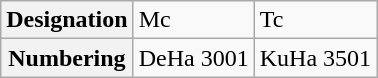<table class="wikitable">
<tr>
<th>Designation</th>
<td>Mc</td>
<td>Tc</td>
</tr>
<tr>
<th>Numbering</th>
<td>DeHa 3001</td>
<td>KuHa 3501</td>
</tr>
</table>
